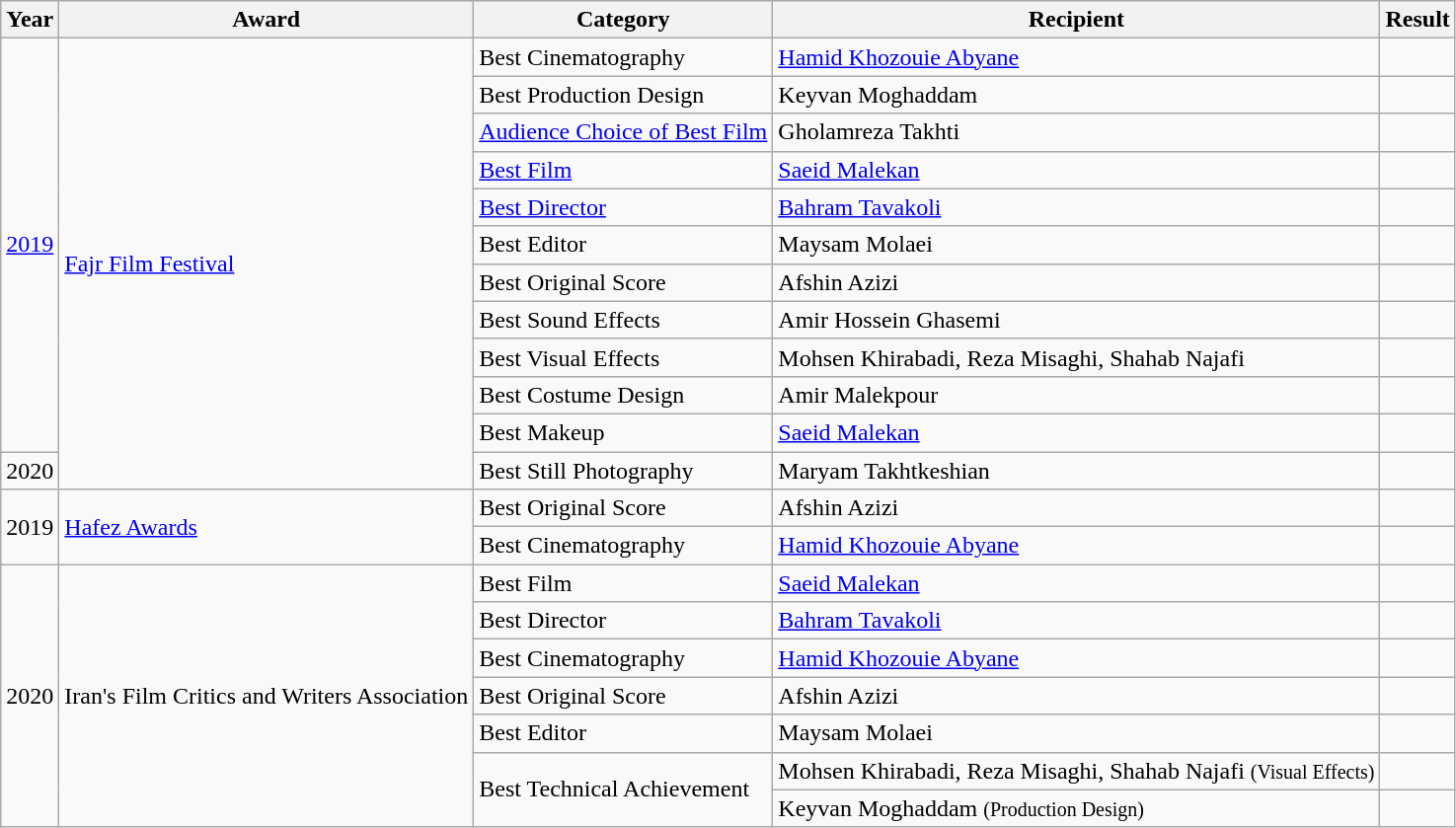<table class="wikitable">
<tr>
<th>Year</th>
<th>Award</th>
<th>Category</th>
<th>Recipient</th>
<th>Result</th>
</tr>
<tr>
<td rowspan="11"><a href='#'>2019</a></td>
<td rowspan="12"><a href='#'>Fajr Film Festival</a></td>
<td>Best Cinematography</td>
<td><a href='#'>Hamid Khozouie Abyane</a></td>
<td></td>
</tr>
<tr>
<td>Best Production Design</td>
<td>Keyvan Moghaddam</td>
<td></td>
</tr>
<tr>
<td><a href='#'>Audience Choice of Best Film</a></td>
<td>Gholamreza Takhti</td>
<td></td>
</tr>
<tr>
<td><a href='#'>Best Film</a></td>
<td><a href='#'>Saeid Malekan</a></td>
<td></td>
</tr>
<tr>
<td><a href='#'>Best Director</a></td>
<td><a href='#'>Bahram Tavakoli</a></td>
<td></td>
</tr>
<tr>
<td>Best Editor</td>
<td>Maysam Molaei</td>
<td></td>
</tr>
<tr>
<td>Best Original Score</td>
<td>Afshin Azizi</td>
<td></td>
</tr>
<tr>
<td>Best Sound Effects</td>
<td>Amir Hossein Ghasemi</td>
<td></td>
</tr>
<tr>
<td>Best Visual Effects</td>
<td>Mohsen Khirabadi, Reza Misaghi, Shahab Najafi</td>
<td></td>
</tr>
<tr>
<td>Best Costume Design</td>
<td>Amir Malekpour</td>
<td></td>
</tr>
<tr>
<td>Best Makeup</td>
<td><a href='#'>Saeid Malekan</a></td>
<td></td>
</tr>
<tr>
<td>2020</td>
<td>Best Still Photography</td>
<td>Maryam Takhtkeshian</td>
<td></td>
</tr>
<tr>
<td rowspan="2">2019</td>
<td rowspan="2"><a href='#'>Hafez Awards</a></td>
<td>Best Original Score</td>
<td>Afshin Azizi</td>
<td></td>
</tr>
<tr>
<td>Best Cinematography</td>
<td><a href='#'>Hamid Khozouie Abyane</a></td>
<td></td>
</tr>
<tr>
<td rowspan="7">2020</td>
<td rowspan="7">Iran's Film Critics and Writers Association</td>
<td>Best Film</td>
<td><a href='#'>Saeid Malekan</a></td>
<td></td>
</tr>
<tr>
<td>Best Director</td>
<td><a href='#'>Bahram Tavakoli</a></td>
<td></td>
</tr>
<tr>
<td>Best Cinematography</td>
<td><a href='#'>Hamid Khozouie Abyane</a></td>
<td></td>
</tr>
<tr>
<td>Best Original Score</td>
<td>Afshin Azizi</td>
<td></td>
</tr>
<tr>
<td>Best Editor</td>
<td>Maysam Molaei</td>
<td></td>
</tr>
<tr>
<td rowspan="2">Best Technical Achievement</td>
<td>Mohsen Khirabadi, Reza Misaghi, Shahab Najafi <small>(Visual Effects)</small></td>
<td></td>
</tr>
<tr>
<td>Keyvan Moghaddam <small>(Production Design)</small></td>
<td></td>
</tr>
</table>
